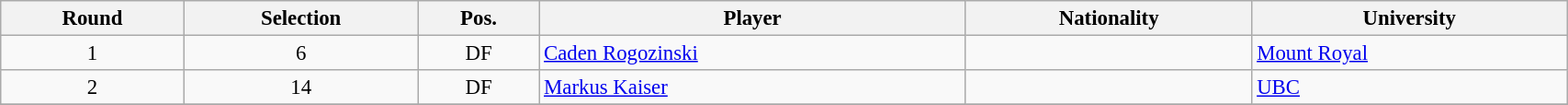<table class="wikitable sortable" style="width:90%; text-align:center; font-size:95%; text-align:left;">
<tr>
<th>Round</th>
<th>Selection</th>
<th>Pos.</th>
<th>Player</th>
<th>Nationality</th>
<th>University</th>
</tr>
<tr>
<td align=center>1</td>
<td align=center>6</td>
<td align=center>DF</td>
<td><a href='#'>Caden Rogozinski</a></td>
<td></td>
<td><a href='#'>Mount Royal</a></td>
</tr>
<tr>
<td align=center>2</td>
<td align=center>14</td>
<td align=center>DF</td>
<td><a href='#'>Markus Kaiser</a></td>
<td></td>
<td><a href='#'>UBC</a></td>
</tr>
<tr>
</tr>
</table>
